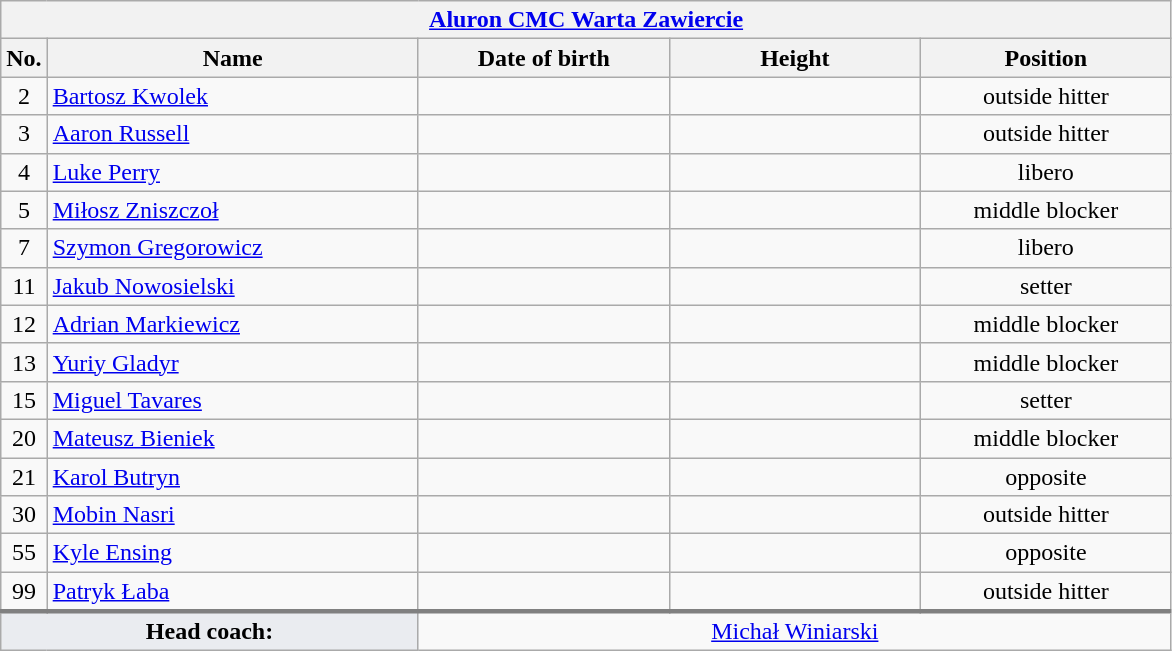<table class="wikitable collapsible collapsed" style="font-size:100%; text-align:center">
<tr>
<th colspan=5 style="width:30em"><a href='#'>Aluron CMC Warta Zawiercie</a></th>
</tr>
<tr>
<th>No.</th>
<th style="width:15em">Name</th>
<th style="width:10em">Date of birth</th>
<th style="width:10em">Height</th>
<th style="width:10em">Position</th>
</tr>
<tr>
<td>2</td>
<td align=left> <a href='#'>Bartosz Kwolek</a></td>
<td align=right></td>
<td></td>
<td>outside hitter</td>
</tr>
<tr>
<td>3</td>
<td align=left> <a href='#'>Aaron Russell</a></td>
<td align=right></td>
<td></td>
<td>outside hitter</td>
</tr>
<tr>
<td>4</td>
<td align=left> <a href='#'>Luke Perry</a></td>
<td align=right></td>
<td></td>
<td>libero</td>
</tr>
<tr>
<td>5</td>
<td align=left> <a href='#'>Miłosz Zniszczoł</a></td>
<td align=right></td>
<td></td>
<td>middle blocker</td>
</tr>
<tr>
<td>7</td>
<td align=left> <a href='#'>Szymon Gregorowicz</a></td>
<td align=right></td>
<td></td>
<td>libero</td>
</tr>
<tr>
<td>11</td>
<td align=left> <a href='#'>Jakub Nowosielski</a></td>
<td align=right></td>
<td></td>
<td>setter</td>
</tr>
<tr>
<td>12</td>
<td align=left> <a href='#'>Adrian Markiewicz</a></td>
<td align=right></td>
<td></td>
<td>middle blocker</td>
</tr>
<tr>
<td>13</td>
<td align=left> <a href='#'>Yuriy Gladyr</a></td>
<td align=right></td>
<td></td>
<td>middle blocker</td>
</tr>
<tr>
<td>15</td>
<td align=left> <a href='#'>Miguel Tavares</a></td>
<td align=right></td>
<td></td>
<td>setter</td>
</tr>
<tr>
<td>20</td>
<td align=left> <a href='#'>Mateusz Bieniek</a></td>
<td align=right></td>
<td></td>
<td>middle blocker</td>
</tr>
<tr>
<td>21</td>
<td align=left> <a href='#'>Karol Butryn</a></td>
<td align=right></td>
<td></td>
<td>opposite</td>
</tr>
<tr>
<td>30</td>
<td align=left> <a href='#'>Mobin Nasri</a></td>
<td align=right></td>
<td></td>
<td>outside hitter</td>
</tr>
<tr>
<td>55</td>
<td align=left> <a href='#'>Kyle Ensing</a></td>
<td align=right></td>
<td></td>
<td>opposite</td>
</tr>
<tr>
<td>99</td>
<td align=left> <a href='#'>Patryk Łaba</a></td>
<td align=right></td>
<td></td>
<td>outside hitter</td>
</tr>
<tr style="border-top: 3px solid grey">
<td colspan=2 style="background:#EAECF0"><strong>Head coach:</strong></td>
<td colspan=3> <a href='#'>Michał Winiarski</a></td>
</tr>
</table>
